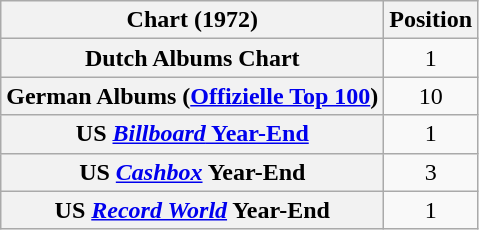<table class="wikitable sortable plainrowheaders" style="text-align:center;">
<tr>
<th>Chart (1972)</th>
<th>Position</th>
</tr>
<tr>
<th scope="row">Dutch Albums Chart</th>
<td>1</td>
</tr>
<tr>
<th scope="row">German Albums (<a href='#'>Offizielle Top 100</a>)</th>
<td>10</td>
</tr>
<tr>
<th scope="row">US <a href='#'><em>Billboard</em> Year-End</a></th>
<td>1</td>
</tr>
<tr>
<th scope="row">US <em><a href='#'>Cashbox</a></em> Year-End</th>
<td>3</td>
</tr>
<tr>
<th scope="row">US <em><a href='#'>Record World</a></em> Year-End</th>
<td>1</td>
</tr>
</table>
